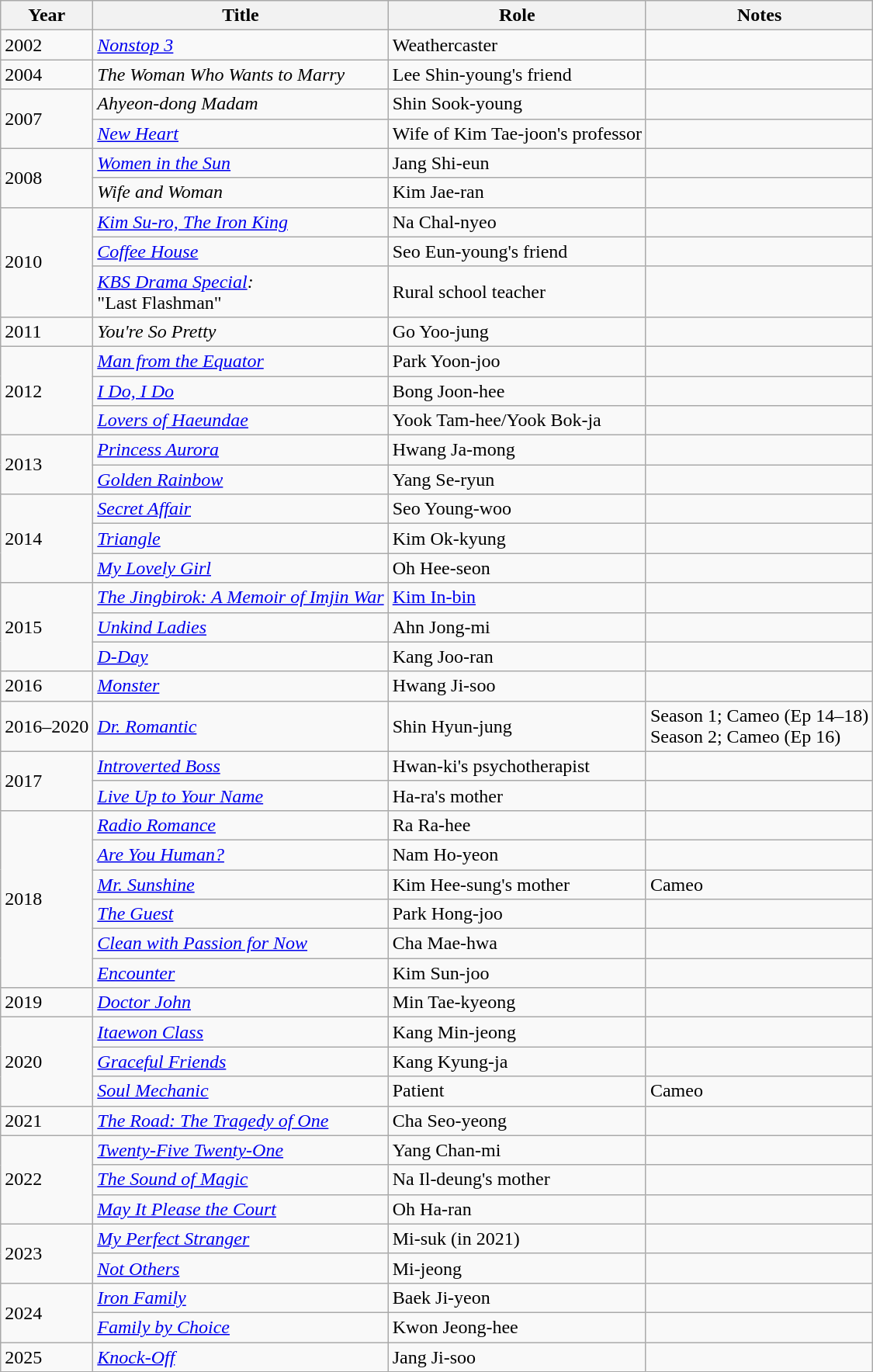<table class="wikitable sortable">
<tr>
<th>Year</th>
<th>Title</th>
<th>Role</th>
<th>Notes</th>
</tr>
<tr>
<td>2002</td>
<td><em><a href='#'>Nonstop 3</a></em></td>
<td>Weathercaster</td>
<td></td>
</tr>
<tr>
<td>2004</td>
<td><em>The Woman Who Wants to Marry</em></td>
<td>Lee Shin-young's friend</td>
<td></td>
</tr>
<tr>
<td rowspan=2>2007</td>
<td><em>Ahyeon-dong Madam</em></td>
<td>Shin Sook-young</td>
<td></td>
</tr>
<tr>
<td><em><a href='#'>New Heart</a></em></td>
<td>Wife of Kim Tae-joon's professor</td>
<td></td>
</tr>
<tr>
<td rowspan=2>2008</td>
<td><em><a href='#'>Women in the Sun</a></em></td>
<td>Jang Shi-eun</td>
<td></td>
</tr>
<tr>
<td><em>Wife and Woman</em></td>
<td>Kim Jae-ran</td>
<td></td>
</tr>
<tr>
<td rowspan=3>2010</td>
<td><em><a href='#'>Kim Su-ro, The Iron King</a></em></td>
<td>Na Chal-nyeo</td>
<td></td>
</tr>
<tr>
<td><em><a href='#'>Coffee House</a></em></td>
<td>Seo Eun-young's friend</td>
<td></td>
</tr>
<tr>
<td><em><a href='#'>KBS Drama Special</a>:</em><br>"Last Flashman"</td>
<td>Rural school teacher</td>
<td></td>
</tr>
<tr>
<td>2011</td>
<td><em>You're So Pretty</em></td>
<td>Go Yoo-jung</td>
<td></td>
</tr>
<tr>
<td rowspan=3>2012</td>
<td><em><a href='#'>Man from the Equator</a></em></td>
<td>Park Yoon-joo</td>
<td></td>
</tr>
<tr>
<td><em><a href='#'>I Do, I Do</a></em></td>
<td>Bong Joon-hee</td>
<td></td>
</tr>
<tr>
<td><em><a href='#'>Lovers of Haeundae</a></em></td>
<td>Yook Tam-hee/Yook Bok-ja</td>
<td></td>
</tr>
<tr>
<td rowspan=2>2013</td>
<td><em><a href='#'>Princess Aurora</a></em></td>
<td>Hwang Ja-mong</td>
<td></td>
</tr>
<tr>
<td><em><a href='#'>Golden Rainbow</a></em></td>
<td>Yang Se-ryun</td>
<td></td>
</tr>
<tr>
<td rowspan=3>2014</td>
<td><em><a href='#'>Secret Affair</a></em></td>
<td>Seo Young-woo</td>
<td></td>
</tr>
<tr>
<td><em><a href='#'>Triangle</a></em></td>
<td>Kim Ok-kyung</td>
<td></td>
</tr>
<tr>
<td><em><a href='#'>My Lovely Girl</a></em></td>
<td>Oh Hee-seon</td>
<td></td>
</tr>
<tr>
<td rowspan=3>2015</td>
<td><em><a href='#'>The Jingbirok: A Memoir of Imjin War</a></em></td>
<td><a href='#'>Kim In-bin</a> </td>
<td></td>
</tr>
<tr>
<td><em><a href='#'>Unkind Ladies</a></em></td>
<td>Ahn Jong-mi</td>
<td></td>
</tr>
<tr>
<td><em><a href='#'>D-Day</a></em></td>
<td>Kang Joo-ran</td>
<td></td>
</tr>
<tr>
<td>2016</td>
<td><em><a href='#'>Monster</a></em></td>
<td>Hwang Ji-soo</td>
<td></td>
</tr>
<tr>
<td>2016–2020</td>
<td><em><a href='#'>Dr. Romantic</a></em></td>
<td>Shin Hyun-jung</td>
<td>Season 1; Cameo (Ep 14–18)<br>Season 2; Cameo (Ep 16)</td>
</tr>
<tr>
<td rowspan="2">2017</td>
<td><em><a href='#'>Introverted Boss</a></em></td>
<td>Hwan-ki's psychotherapist</td>
<td></td>
</tr>
<tr>
<td><em><a href='#'>Live Up to Your Name</a></em></td>
<td>Ha-ra's mother</td>
<td></td>
</tr>
<tr>
<td rowspan=6>2018</td>
<td><em><a href='#'>Radio Romance</a></em></td>
<td>Ra Ra-hee</td>
<td></td>
</tr>
<tr>
<td><em><a href='#'>Are You Human?</a></em></td>
<td>Nam Ho-yeon</td>
<td></td>
</tr>
<tr>
<td><em><a href='#'>Mr. Sunshine</a></em></td>
<td>Kim Hee-sung's mother</td>
<td>Cameo</td>
</tr>
<tr>
<td><em><a href='#'>The Guest</a></em></td>
<td>Park Hong-joo</td>
<td></td>
</tr>
<tr>
<td><em><a href='#'>Clean with Passion for Now</a></em></td>
<td>Cha Mae-hwa</td>
<td></td>
</tr>
<tr>
<td><em><a href='#'>Encounter</a></em></td>
<td>Kim Sun-joo</td>
<td></td>
</tr>
<tr>
<td>2019</td>
<td><em><a href='#'>Doctor John</a></em></td>
<td>Min Tae-kyeong</td>
<td></td>
</tr>
<tr>
<td rowspan="3">2020</td>
<td><em><a href='#'>Itaewon Class</a></em></td>
<td>Kang Min-jeong</td>
<td></td>
</tr>
<tr>
<td><em><a href='#'>Graceful Friends</a></em></td>
<td>Kang Kyung-ja</td>
<td></td>
</tr>
<tr>
<td><em><a href='#'>Soul Mechanic</a></em></td>
<td>Patient</td>
<td>Cameo</td>
</tr>
<tr>
<td>2021</td>
<td><em><a href='#'>The Road: The Tragedy of One</a></em></td>
<td>Cha Seo-yeong</td>
<td></td>
</tr>
<tr>
<td rowspan="3">2022</td>
<td><em><a href='#'>Twenty-Five Twenty-One</a></em></td>
<td>Yang Chan-mi</td>
<td></td>
</tr>
<tr>
<td><em><a href='#'>The Sound of Magic</a></em></td>
<td>Na Il-deung's mother</td>
<td></td>
</tr>
<tr>
<td><em><a href='#'>May It Please the Court</a></em></td>
<td>Oh Ha-ran</td>
<td></td>
</tr>
<tr>
<td rowspan="2">2023</td>
<td><em><a href='#'>My Perfect Stranger</a></em></td>
<td>Mi-suk (in 2021)</td>
<td></td>
</tr>
<tr>
<td><em><a href='#'>Not Others</a></em></td>
<td>Mi-jeong</td>
<td></td>
</tr>
<tr>
<td rowspan="2">2024</td>
<td><em><a href='#'>Iron Family</a></em></td>
<td>Baek Ji-yeon</td>
</tr>
<tr>
<td><em><a href='#'>Family by Choice</a></em></td>
<td>Kwon Jeong-hee</td>
<td></td>
</tr>
<tr>
<td>2025</td>
<td><em><a href='#'>Knock-Off</a></em></td>
<td>Jang Ji-soo</td>
<td></td>
</tr>
</table>
